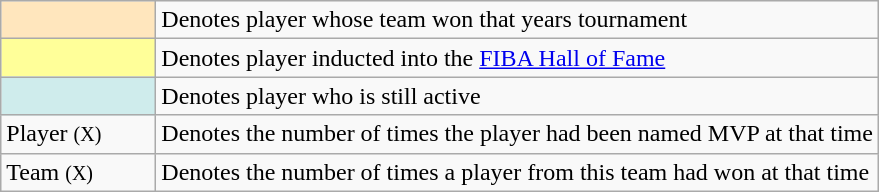<table class="wikitable">
<tr>
<td style="background-color:#FFE6BD; border:1px solid #aaaaaa; width:6em"></td>
<td>Denotes player whose team won that years tournament</td>
</tr>
<tr>
<td style="background-color:#FFFF99; border:1px solid #aaaaaa; width:6em"></td>
<td>Denotes player inducted into the <a href='#'>FIBA Hall of Fame</a></td>
</tr>
<tr>
<td style="background-color:#CFECEC; border:1px solid #aaaaaa; width:6em"></td>
<td>Denotes player who is still active</td>
</tr>
<tr>
<td>Player <small>(X)</small></td>
<td>Denotes the number of times the player had been named MVP at that time</td>
</tr>
<tr>
<td>Team <small>(X)</small></td>
<td>Denotes the number of times a player from this team had won at that time</td>
</tr>
</table>
